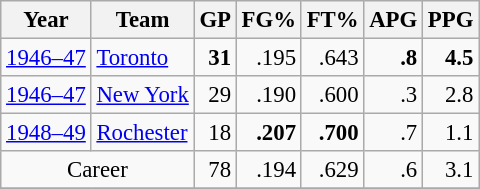<table class="wikitable sortable" style="font-size:95%; text-align:right;">
<tr>
<th>Year</th>
<th>Team</th>
<th>GP</th>
<th>FG%</th>
<th>FT%</th>
<th>APG</th>
<th>PPG</th>
</tr>
<tr>
<td style="text-align:left;"><a href='#'>1946–47</a></td>
<td style="text-align:left;"><a href='#'>Toronto</a></td>
<td><strong>31</strong></td>
<td>.195</td>
<td>.643</td>
<td><strong>.8</strong></td>
<td><strong>4.5</strong></td>
</tr>
<tr>
<td style="text-align:left;"><a href='#'>1946–47</a></td>
<td style="text-align:left;"><a href='#'>New York</a></td>
<td>29</td>
<td>.190</td>
<td>.600</td>
<td>.3</td>
<td>2.8</td>
</tr>
<tr>
<td style="text-align:left;"><a href='#'>1948–49</a></td>
<td style="text-align:left;"><a href='#'>Rochester</a></td>
<td>18</td>
<td><strong>.207</strong></td>
<td><strong>.700</strong></td>
<td>.7</td>
<td>1.1</td>
</tr>
<tr>
<td style="text-align:center;" colspan="2">Career</td>
<td>78</td>
<td>.194</td>
<td>.629</td>
<td>.6</td>
<td>3.1</td>
</tr>
<tr>
</tr>
</table>
